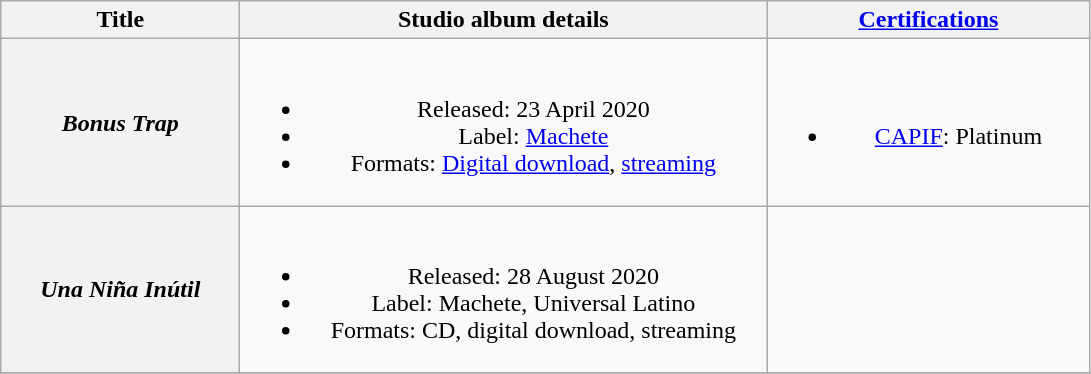<table class="wikitable plainrowheaders" style="text-align:center;">
<tr>
<th scope="col" style="width:9.5em;">Title</th>
<th scope="col" style="width:21.5em;">Studio album details</th>
<th scope="col" style="width:13em;"><a href='#'>Certifications</a></th>
</tr>
<tr>
<th scope="row"><em>Bonus Trap</em></th>
<td><br><ul><li>Released: 23 April 2020</li><li>Label: <a href='#'>Machete</a></li><li>Formats: <a href='#'>Digital download</a>, <a href='#'>streaming</a></li></ul></td>
<td><br><ul><li><a href='#'>CAPIF</a>: Platinum</li></ul></td>
</tr>
<tr>
<th scope="row"><em>Una Niña Inútil</em></th>
<td><br><ul><li>Released: 28 August 2020</li><li>Label: Machete, Universal Latino</li><li>Formats: CD, digital download, streaming</li></ul></td>
<td></td>
</tr>
<tr>
</tr>
</table>
